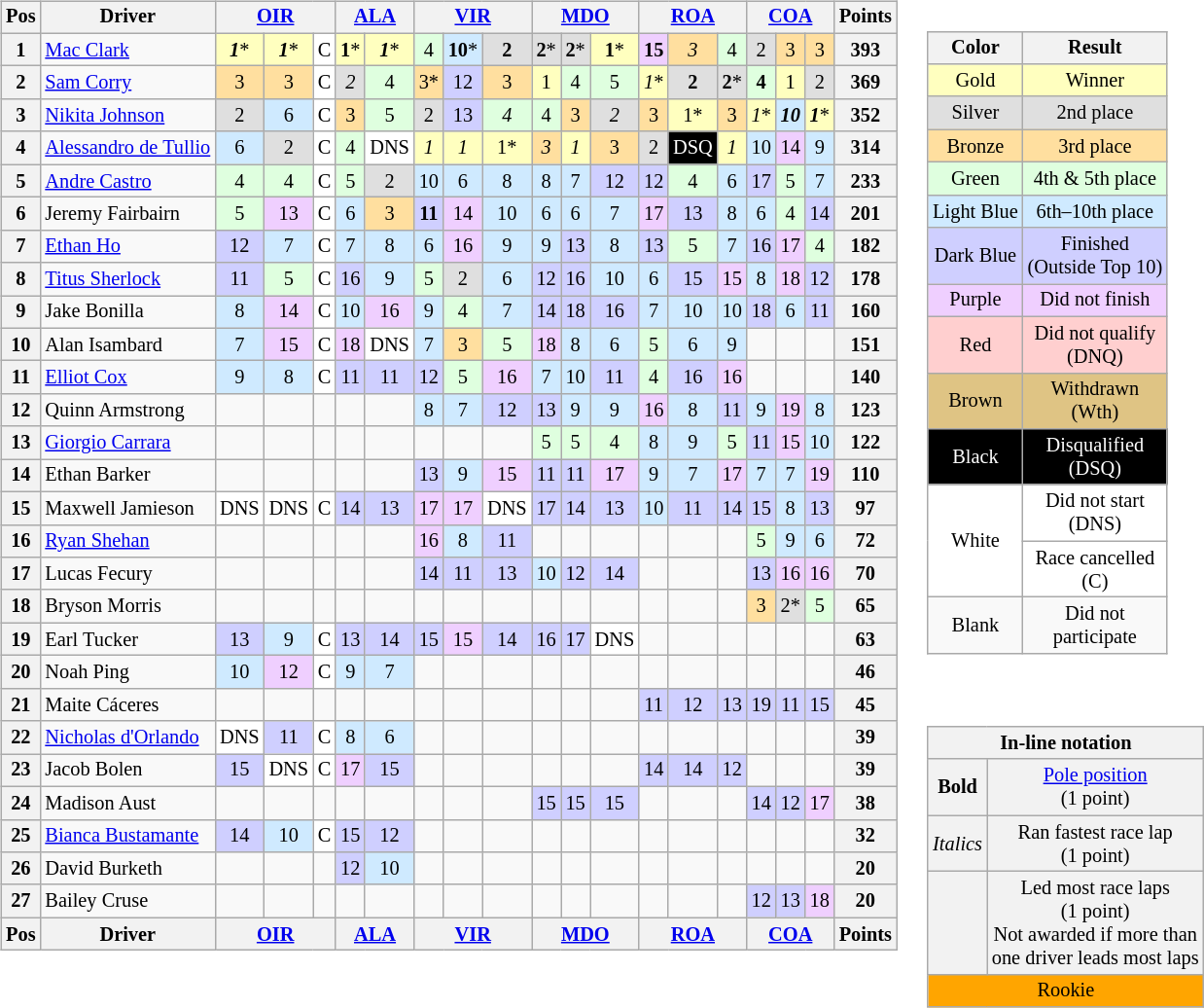<table>
<tr>
<td valign="top"><br><table class="wikitable" style="font-size:85%; text-align:center">
<tr valign="top">
<th valign="middle">Pos</th>
<th valign="middle">Driver</th>
<th colspan="3"><a href='#'>OIR</a></th>
<th colspan="2"><a href='#'>ALA</a></th>
<th colspan="3"><a href='#'>VIR</a></th>
<th colspan="3"><a href='#'>MDO</a></th>
<th colspan="3"><a href='#'>ROA</a></th>
<th colspan="3"><a href='#'>COA</a></th>
<th valign="middle">Points</th>
</tr>
<tr>
<th>1</th>
<td align="left"> <a href='#'>Mac Clark</a></td>
<td style="background:#FFFFBF;"><strong><em>1</em></strong>*</td>
<td style="background:#FFFFBF;"><strong><em>1</em></strong>*</td>
<td style="background:#FFFFFF;">C</td>
<td style="background:#FFFFBF;"><strong>1</strong>*</td>
<td style="background:#FFFFBF;"><strong><em>1</em></strong>*</td>
<td style="background:#DFFFDF;">4</td>
<td style="background:#CFEAFF;"><strong>10</strong>*</td>
<td style="background:#DFDFDF;"><strong>2</strong></td>
<td style="background:#DFDFDF;"><strong>2</strong>*</td>
<td style="background:#DFDFDF;"><strong>2</strong>*</td>
<td style="background:#FFFFBF;"><strong>1</strong>*</td>
<td style="background:#EFCFFF;"><strong>15</strong></td>
<td style="background:#FFDF9F;"><em>3</em></td>
<td style="background:#DFFFDF;">4</td>
<td style="background:#DFDFDF;">2</td>
<td style="background:#FFDF9F;">3</td>
<td style="background:#FFDF9F;">3</td>
<th>393</th>
</tr>
<tr>
<th>2</th>
<td align="left"> <a href='#'>Sam Corry</a></td>
<td style="background:#FFDF9F;">3</td>
<td style="background:#FFDF9F;">3</td>
<td style="background:#FFFFFF;">C</td>
<td style="background:#DFDFDF;"><em>2</em></td>
<td style="background:#DFFFDF;">4</td>
<td style="background:#FFDF9F;">3*</td>
<td style="background:#CFCFFF;">12</td>
<td style="background:#FFDF9F;">3</td>
<td style="background:#FFFFBF;">1</td>
<td style="background:#DFFFDF;">4</td>
<td style="background:#DFFFDF;">5</td>
<td style="background:#FFFFBF;"><em>1</em>*</td>
<td style="background:#DFDFDF;"><strong>2</strong></td>
<td style="background:#DFDFDF;"><strong>2</strong>*</td>
<td style="background:#DFFFDF;"><strong>4</strong></td>
<td style="background:#FFFFBF;">1</td>
<td style="background:#DFDFDF;">2</td>
<th>369</th>
</tr>
<tr>
<th>3</th>
<td align="left"> <a href='#'>Nikita Johnson</a></td>
<td style="background:#DFDFDF;">2</td>
<td style="background:#CFEAFF;">6</td>
<td style="background:#FFFFFF;">C</td>
<td style="background:#FFDF9F;">3</td>
<td style="background:#DFFFDF;">5</td>
<td style="background:#DFDFDF;">2</td>
<td style="background:#CFCFFF;">13</td>
<td style="background:#DFFFDF;"><em>4</em></td>
<td style="background:#DFFFDF;">4</td>
<td style="background:#FFDF9F;">3</td>
<td style="background:#DFDFDF;"><em>2</em></td>
<td style="background:#FFDF9F;">3</td>
<td style="background:#FFFFBF;">1*</td>
<td style="background:#FFDF9F;">3</td>
<td style="background:#FFFFBF;"><em>1</em>*</td>
<td style="background:#CFEAFF;"><strong><em>10</em></strong></td>
<td style="background:#FFFFBF;"><strong><em>1</em></strong>*</td>
<th>352</th>
</tr>
<tr>
<th>4</th>
<td align="left" nowrap> <a href='#'>Alessandro de Tullio</a></td>
<td style="background:#CFEAFF;">6</td>
<td style="background:#DFDFDF;">2</td>
<td style="background:#FFFFFF;">C</td>
<td style="background:#DFFFDF;">4</td>
<td style="background:#FFFFFF;">DNS</td>
<td style="background:#FFFFBF;"><em>1</em></td>
<td style="background:#FFFFBF;"><em>1</em></td>
<td style="background:#FFFFBF;">1*</td>
<td style="background:#FFDF9F;"><em>3</em></td>
<td style="background:#FFFFBF;"><em>1</em></td>
<td style="background:#FFDF9F;">3</td>
<td style="background:#DFDFDF;">2</td>
<td style="background:#000000; color:white;">DSQ</td>
<td style="background:#FFFFBF;"><em>1</em></td>
<td style="background:#CFEAFF;">10</td>
<td style="background:#EFCFFF;">14</td>
<td style="background:#CFEAFF;">9</td>
<th>314</th>
</tr>
<tr>
<th>5</th>
<td align="left"> <a href='#'>Andre Castro</a></td>
<td style="background:#DFFFDF;">4</td>
<td style="background:#DFFFDF;">4</td>
<td style="background:#FFFFFF;">C</td>
<td style="background:#DFFFDF;">5</td>
<td style="background:#DFDFDF;">2</td>
<td style="background:#CFEAFF;">10</td>
<td style="background:#CFEAFF;">6</td>
<td style="background:#CFEAFF;">8</td>
<td style="background:#CFEAFF;">8</td>
<td style="background:#CFEAFF;">7</td>
<td style="background:#CFCFFF;">12</td>
<td style="background:#CFCFFF;">12</td>
<td style="background:#DFFFDF;">4</td>
<td style="background:#CFEAFF;">6</td>
<td style="background:#CFCFFF;">17</td>
<td style="background:#DFFFDF;">5</td>
<td style="background:#CFEAFF;">7</td>
<th>233</th>
</tr>
<tr>
<th>6</th>
<td align="left"> Jeremy Fairbairn</td>
<td style="background:#DFFFDF;">5</td>
<td style="background:#EFCFFF;">13</td>
<td style="background:#FFFFFF;">C</td>
<td style="background:#CFEAFF;">6</td>
<td style="background:#FFDF9F;">3</td>
<td style="background:#CFCFFF;"><strong>11</strong></td>
<td style="background:#EFCFFF;">14</td>
<td style="background:#CFEAFF;">10</td>
<td style="background:#CFEAFF;">6</td>
<td style="background:#CFEAFF;">6</td>
<td style="background:#CFEAFF;">7</td>
<td style="background:#EFCFFF;">17</td>
<td style="background:#CFCFFF;">13</td>
<td style="background:#CFEAFF;">8</td>
<td style="background:#CFEAFF;">6</td>
<td style="background:#DFFFDF;">4</td>
<td style="background:#CFCFFF;">14</td>
<th>201</th>
</tr>
<tr>
<th>7</th>
<td align="left"> <a href='#'>Ethan Ho</a></td>
<td style="background:#CFCFFF;">12</td>
<td style="background:#CFEAFF;">7</td>
<td style="background:#FFFFFF;">C</td>
<td style="background:#CFEAFF;">7</td>
<td style="background:#CFEAFF;">8</td>
<td style="background:#CFEAFF;">6</td>
<td style="background:#EFCFFF;">16</td>
<td style="background:#CFEAFF;">9</td>
<td style="background:#CFEAFF;">9</td>
<td style="background:#CFCFFF;">13</td>
<td style="background:#CFEAFF;">8</td>
<td style="background:#CFCFFF;">13</td>
<td style="background:#DFFFDF;">5</td>
<td style="background:#CFEAFF;">7</td>
<td style="background:#CFCFFF;">16</td>
<td style="background:#EFCFFF;">17</td>
<td style="background:#DFFFDF;">4</td>
<th>182</th>
</tr>
<tr>
<th>8</th>
<td align="left"> <a href='#'>Titus Sherlock</a></td>
<td style="background:#CFCFFF;">11</td>
<td style="background:#DFFFDF;">5</td>
<td style="background:#FFFFFF;">C</td>
<td style="background:#CFCFFF;">16</td>
<td style="background:#CFEAFF;">9</td>
<td style="background:#DFFFDF;">5</td>
<td style="background:#DFDFDF;">2</td>
<td style="background:#CFEAFF;">6</td>
<td style="background:#CFCFFF;">12</td>
<td style="background:#CFCFFF;">16</td>
<td style="background:#CFEAFF;">10</td>
<td style="background:#CFEAFF;">6</td>
<td style="background:#CFCFFF;">15</td>
<td style="background:#EFCFFF;">15</td>
<td style="background:#CFEAFF;">8</td>
<td style="background:#EFCFFF;">18</td>
<td style="background:#CFCFFF;">12</td>
<th>178</th>
</tr>
<tr>
<th>9</th>
<td align="left"> Jake Bonilla</td>
<td style="background:#CFEAFF;">8</td>
<td style="background:#EFCFFF;">14</td>
<td style="background:#FFFFFF;">C</td>
<td style="background:#CFEAFF;">10</td>
<td style="background:#EFCFFF;">16</td>
<td style="background:#CFEAFF;">9</td>
<td style="background:#DFFFDF;">4</td>
<td style="background:#CFEAFF;">7</td>
<td style="background:#CFCFFF;">14</td>
<td style="background:#CFCFFF;">18</td>
<td style="background:#CFCFFF;">16</td>
<td style="background:#CFEAFF;">7</td>
<td style="background:#CFEAFF;">10</td>
<td style="background:#CFEAFF;">10</td>
<td style="background:#CFCFFF;">18</td>
<td style="background:#CFEAFF;">6</td>
<td style="background:#CFCFFF;">11</td>
<th>160</th>
</tr>
<tr>
<th>10</th>
<td align="left"> Alan Isambard</td>
<td style="background:#CFEAFF;">7</td>
<td style="background:#EFCFFF;">15</td>
<td style="background:#FFFFFF;">C</td>
<td style="background:#EFCFFF;">18</td>
<td style="background:#FFFFFF;">DNS</td>
<td style="background:#CFEAFF;">7</td>
<td style="background:#FFDF9F;">3</td>
<td style="background:#DFFFDF;">5</td>
<td style="background:#EFCFFF;">18</td>
<td style="background:#CFEAFF;">8</td>
<td style="background:#CFEAFF;">6</td>
<td style="background:#DFFFDF;">5</td>
<td style="background:#CFEAFF;">6</td>
<td style="background:#CFEAFF;">9</td>
<td></td>
<td></td>
<td></td>
<th>151</th>
</tr>
<tr>
<th>11</th>
<td align="left"> <a href='#'>Elliot Cox</a></td>
<td style="background:#CFEAFF;">9</td>
<td style="background:#CFEAFF;">8</td>
<td style="background:#FFFFFF;">C</td>
<td style="background:#CFCFFF;">11</td>
<td style="background:#CFCFFF;">11</td>
<td style="background:#CFCFFF;">12</td>
<td style="background:#DFFFDF;">5</td>
<td style="background:#EFCFFF;">16</td>
<td style="background:#CFEAFF;">7</td>
<td style="background:#CFEAFF;">10</td>
<td style="background:#CFCFFF;">11</td>
<td style="background:#DFFFDF;">4</td>
<td style="background:#CFCFFF;">16</td>
<td style="background:#EFCFFF;">16</td>
<td></td>
<td></td>
<td></td>
<th>140</th>
</tr>
<tr>
<th>12</th>
<td align="left"> Quinn Armstrong</td>
<td></td>
<td></td>
<td></td>
<td></td>
<td></td>
<td style="background:#CFEAFF;">8</td>
<td style="background:#CFEAFF;">7</td>
<td style="background:#CFCFFF;">12</td>
<td style="background:#CFCFFF;">13</td>
<td style="background:#CFEAFF;">9</td>
<td style="background:#CFEAFF;">9</td>
<td style="background:#EFCFFF;">16</td>
<td style="background:#CFEAFF;">8</td>
<td style="background:#CFCFFF;">11</td>
<td style="background:#CFEAFF;">9</td>
<td style="background:#EFCFFF;">19</td>
<td style="background:#CFEAFF;">8</td>
<th>123</th>
</tr>
<tr>
<th>13</th>
<td align="left"> <a href='#'>Giorgio Carrara</a></td>
<td></td>
<td></td>
<td></td>
<td></td>
<td></td>
<td></td>
<td></td>
<td></td>
<td style="background:#DFFFDF;">5</td>
<td style="background:#DFFFDF;">5</td>
<td style="background:#DFFFDF;">4</td>
<td style="background:#CFEAFF;">8</td>
<td style="background:#CFEAFF;">9</td>
<td style="background:#DFFFDF;">5</td>
<td style="background:#CFCFFF;">11</td>
<td style="background:#EFCFFF;">15</td>
<td style="background:#CFEAFF;">10</td>
<th>122</th>
</tr>
<tr>
<th>14</th>
<td align="left"> Ethan Barker</td>
<td></td>
<td></td>
<td></td>
<td></td>
<td></td>
<td style="background:#CFCFFF;">13</td>
<td style="background:#CFEAFF;">9</td>
<td style="background:#EFCFFF;">15</td>
<td style="background:#CFCFFF;">11</td>
<td style="background:#CFCFFF;">11</td>
<td style="background:#EFCFFF;">17</td>
<td style="background:#CFEAFF;">9</td>
<td style="background:#CFEAFF;">7</td>
<td style="background:#EFCFFF;">17</td>
<td style="background:#CFEAFF;">7</td>
<td style="background:#CFEAFF;">7</td>
<td style="background:#EFCFFF;">19</td>
<th>110</th>
</tr>
<tr>
<th>15</th>
<td align="left"> Maxwell Jamieson</td>
<td style="background:#FFFFFF;">DNS</td>
<td style="background:#FFFFFF;">DNS</td>
<td style="background:#FFFFFF;">C</td>
<td style="background:#CFCFFF;">14</td>
<td style="background:#CFCFFF;">13</td>
<td style="background:#EFCFFF;">17</td>
<td style="background:#EFCFFF;">17</td>
<td style="background:#FFFFFF;">DNS</td>
<td style="background:#CFCFFF;">17</td>
<td style="background:#CFCFFF;">14</td>
<td style="background:#CFCFFF;">13</td>
<td style="background:#CFEAFF;">10</td>
<td style="background:#CFCFFF;">11</td>
<td style="background:#CFCFFF;">14</td>
<td style="background:#CFCFFF;">15</td>
<td style="background:#CFEAFF;">8</td>
<td style="background:#CFCFFF;">13</td>
<th>97</th>
</tr>
<tr>
<th>16</th>
<td align="left"> <a href='#'>Ryan Shehan</a></td>
<td></td>
<td></td>
<td></td>
<td></td>
<td></td>
<td style="background:#EFCFFF;">16</td>
<td style="background:#CFEAFF;">8</td>
<td style="background:#CFCFFF;">11</td>
<td></td>
<td></td>
<td></td>
<td></td>
<td></td>
<td></td>
<td style="background:#DFFFDF;">5</td>
<td style="background:#CFEAFF;">9</td>
<td style="background:#CFEAFF;">6</td>
<th>72</th>
</tr>
<tr>
<th>17</th>
<td align="left"> Lucas Fecury</td>
<td></td>
<td></td>
<td></td>
<td></td>
<td></td>
<td style="background:#CFCFFF;">14</td>
<td style="background:#CFCFFF;">11</td>
<td style="background:#CFCFFF;">13</td>
<td style="background:#CFEAFF;">10</td>
<td style="background:#CFCFFF;">12</td>
<td style="background:#CFCFFF;">14</td>
<td></td>
<td></td>
<td></td>
<td style="background:#CFCFFF;">13</td>
<td style="background:#EFCFFF;">16</td>
<td style="background:#EFCFFF;">16</td>
<th>70</th>
</tr>
<tr>
<th>18</th>
<td align="left"> Bryson Morris</td>
<td></td>
<td></td>
<td></td>
<td></td>
<td></td>
<td></td>
<td></td>
<td></td>
<td></td>
<td></td>
<td></td>
<td></td>
<td></td>
<td></td>
<td style="background:#FFDF9F;">3</td>
<td style="background:#DFDFDF;">2*</td>
<td style="background:#DFFFDF;">5</td>
<th>65</th>
</tr>
<tr>
<th>19</th>
<td align="left"> Earl Tucker</td>
<td style="background:#CFCFFF;">13</td>
<td style="background:#CFEAFF;">9</td>
<td style="background:#FFFFFF;">C</td>
<td style="background:#CFCFFF;">13</td>
<td style="background:#CFCFFF;">14</td>
<td style="background:#CFCFFF;">15</td>
<td style="background:#EFCFFF;">15</td>
<td style="background:#CFCFFF;">14</td>
<td style="background:#CFCFFF;">16</td>
<td style="background:#CFCFFF;">17</td>
<td style="background:#FFFFFF;">DNS</td>
<td></td>
<td></td>
<td></td>
<td></td>
<td></td>
<td></td>
<th>63</th>
</tr>
<tr>
<th>20</th>
<td align="left"> Noah Ping</td>
<td style="background:#CFEAFF;">10</td>
<td style="background:#EFCFFF;">12</td>
<td style="background:#FFFFFF;">C</td>
<td style="background:#CFEAFF;">9</td>
<td style="background:#CFEAFF;">7</td>
<td></td>
<td></td>
<td></td>
<td></td>
<td></td>
<td></td>
<td></td>
<td></td>
<td></td>
<td></td>
<td></td>
<td></td>
<th>46</th>
</tr>
<tr>
<th>21</th>
<td align="left"> Maite Cáceres</td>
<td></td>
<td></td>
<td></td>
<td></td>
<td></td>
<td></td>
<td></td>
<td></td>
<td></td>
<td></td>
<td></td>
<td style="background:#CFCFFF;">11</td>
<td style="background:#CFCFFF;">12</td>
<td style="background:#CFCFFF;">13</td>
<td style="background:#CFCFFF;">19</td>
<td style="background:#CFCFFF;">11</td>
<td style="background:#CFCFFF;">15</td>
<th>45</th>
</tr>
<tr>
<th>22</th>
<td align="left"> <a href='#'>Nicholas d'Orlando</a></td>
<td style="background:#FFFFFF;">DNS</td>
<td style="background:#CFCFFF;">11</td>
<td style="background:#FFFFFF;">C</td>
<td style="background:#CFEAFF;">8</td>
<td style="background:#CFEAFF;">6</td>
<td></td>
<td></td>
<td></td>
<td></td>
<td></td>
<td></td>
<td></td>
<td></td>
<td></td>
<td></td>
<td></td>
<td></td>
<th>39</th>
</tr>
<tr>
<th>23</th>
<td align="left"> Jacob Bolen</td>
<td style="background:#CFCFFF;">15</td>
<td style="background:#FFFFFF;">DNS</td>
<td style="background:#FFFFFF;">C</td>
<td style="background:#EFCFFF;">17</td>
<td style="background:#CFCFFF;">15</td>
<td></td>
<td></td>
<td></td>
<td></td>
<td></td>
<td></td>
<td style="background:#CFCFFF;">14</td>
<td style="background:#CFCFFF;">14</td>
<td style="background:#CFCFFF;">12</td>
<td></td>
<td></td>
<td></td>
<th>39</th>
</tr>
<tr>
<th>24</th>
<td align="left"> Madison Aust</td>
<td></td>
<td></td>
<td></td>
<td></td>
<td></td>
<td></td>
<td></td>
<td></td>
<td style="background:#CFCFFF;">15</td>
<td style="background:#CFCFFF;">15</td>
<td style="background:#CFCFFF;">15</td>
<td></td>
<td></td>
<td></td>
<td style="background:#CFCFFF;">14</td>
<td style="background:#CFCFFF;">12</td>
<td style="background:#EFCFFF;">17</td>
<th>38</th>
</tr>
<tr>
<th>25</th>
<td align="left"> <a href='#'>Bianca Bustamante</a></td>
<td style="background:#CFCFFF;">14</td>
<td style="background:#CFEAFF;">10</td>
<td style="background:#FFFFFF;">C</td>
<td style="background:#CFCFFF;">15</td>
<td style="background:#CFCFFF;">12</td>
<td></td>
<td></td>
<td></td>
<td></td>
<td></td>
<td></td>
<td></td>
<td></td>
<td></td>
<td></td>
<td></td>
<td></td>
<th>32</th>
</tr>
<tr>
<th>26</th>
<td align="left"> David Burketh</td>
<td></td>
<td></td>
<td></td>
<td style="background:#CFCFFF;">12</td>
<td style="background:#CFEAFF;">10</td>
<td></td>
<td></td>
<td></td>
<td></td>
<td></td>
<td></td>
<td></td>
<td></td>
<td></td>
<td></td>
<td></td>
<td></td>
<th>20</th>
</tr>
<tr>
<th>27</th>
<td align="left"> Bailey Cruse</td>
<td></td>
<td></td>
<td></td>
<td></td>
<td></td>
<td></td>
<td></td>
<td></td>
<td></td>
<td></td>
<td></td>
<td></td>
<td></td>
<td></td>
<td style="background:#CFCFFF;">12</td>
<td style="background:#CFCFFF;">13</td>
<td style="background:#EFCFFF;">18</td>
<th>20</th>
</tr>
<tr>
<th valign="middle">Pos</th>
<th valign="middle">Driver</th>
<th colspan="3"><a href='#'>OIR</a></th>
<th colspan="2"><a href='#'>ALA</a></th>
<th colspan="3"><a href='#'>VIR</a></th>
<th colspan="3"><a href='#'>MDO</a></th>
<th colspan="3"><a href='#'>ROA</a></th>
<th colspan="3"><a href='#'>COA</a></th>
<th valign="middle">Points</th>
</tr>
</table>
</td>
<td valign="top"><br><table>
<tr>
<td><br><table style="margin-right:0; font-size:85%; text-align:center;" class="wikitable">
<tr>
<th>Color</th>
<th>Result</th>
</tr>
<tr style="background:#FFFFBF;">
<td>Gold</td>
<td>Winner</td>
</tr>
<tr style="background:#DFDFDF;">
<td>Silver</td>
<td>2nd place</td>
</tr>
<tr style="background:#FFDF9F;">
<td>Bronze</td>
<td>3rd place</td>
</tr>
<tr style="background:#DFFFDF;">
<td>Green</td>
<td>4th & 5th place</td>
</tr>
<tr style="background:#CFEAFF;">
<td>Light Blue</td>
<td>6th–10th place</td>
</tr>
<tr style="background:#CFCFFF;">
<td>Dark Blue</td>
<td>Finished<br>(Outside Top 10)</td>
</tr>
<tr style="background:#EFCFFF;">
<td>Purple</td>
<td>Did not finish</td>
</tr>
<tr style="background:#FFCFCF;">
<td>Red</td>
<td>Did not qualify<br>(DNQ)</td>
</tr>
<tr style="background:#DFC484;">
<td>Brown</td>
<td>Withdrawn<br>(Wth)</td>
</tr>
<tr style="background:#000000; color:white;">
<td>Black</td>
<td>Disqualified<br>(DSQ)</td>
</tr>
<tr style="background:#FFFFFF;">
<td rowspan=2>White</td>
<td>Did not start<br>(DNS)</td>
</tr>
<tr style="background:#FFFFFF;">
<td>Race cancelled<br>(C)</td>
</tr>
<tr>
<td>Blank</td>
<td>Did not<br>participate</td>
</tr>
</table>
</td>
</tr>
<tr>
<td><br><table style="margin-right:0; font-size:85%; text-align:center;" class="wikitable">
<tr>
<td style="background:#F2F2F2;" align=center colspan=2><strong>In-line notation</strong></td>
</tr>
<tr>
<td style="background:#F2F2F2;" align=center><strong>Bold</strong></td>
<td style="background:#F2F2F2;" align=center><a href='#'>Pole position</a><br>(1 point)</td>
</tr>
<tr>
<td style="background:#F2F2F2;" align=center><em>Italics</em></td>
<td style="background:#F2F2F2;" align=center>Ran fastest race lap<br>(1 point)</td>
</tr>
<tr>
<td style="background:#F2F2F2;" align=center></td>
<td style="background:#F2F2F2;" align=center>Led most race laps<br>(1 point)<br>Not awarded if more than<br>one driver leads most laps</td>
</tr>
<tr>
<td style="background:Orange;" align=center colspan=2>Rookie</td>
</tr>
</table>
</td>
</tr>
</table>
</td>
</tr>
</table>
